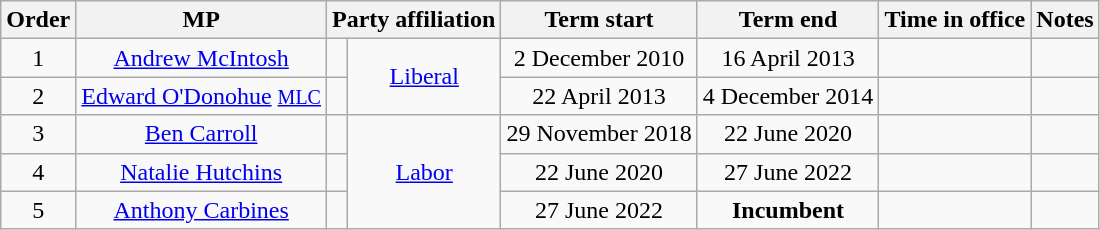<table class="wikitable" style="text-align:center">
<tr>
<th>Order</th>
<th>MP</th>
<th colspan="2">Party affiliation</th>
<th>Term start</th>
<th>Term end</th>
<th>Time in office</th>
<th>Notes</th>
</tr>
<tr>
<td>1</td>
<td><a href='#'>Andrew McIntosh</a> </td>
<td></td>
<td rowspan="2"><a href='#'>Liberal</a></td>
<td>2 December 2010</td>
<td>16 April 2013</td>
<td></td>
<td></td>
</tr>
<tr>
<td>2</td>
<td><a href='#'>Edward O'Donohue</a> <a href='#'><small>MLC</small></a></td>
<td></td>
<td>22 April 2013</td>
<td>4 December 2014</td>
<td></td>
<td></td>
</tr>
<tr>
<td>3</td>
<td><a href='#'>Ben Carroll</a> </td>
<td></td>
<td rowspan="3"><a href='#'>Labor</a></td>
<td>29 November 2018</td>
<td>22 June 2020</td>
<td></td>
<td></td>
</tr>
<tr>
<td>4</td>
<td><a href='#'>Natalie Hutchins</a> </td>
<td></td>
<td>22 June 2020</td>
<td>27 June 2022</td>
<td></td>
<td></td>
</tr>
<tr>
<td>5</td>
<td><a href='#'>Anthony Carbines</a> </td>
<td></td>
<td>27 June 2022</td>
<td><strong>Incumbent</strong></td>
<td></td>
<td></td>
</tr>
</table>
